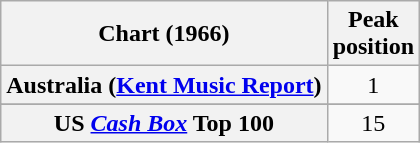<table class="wikitable sortable plainrowheaders" style="text-align:center">
<tr>
<th>Chart (1966)</th>
<th>Peak<br>position</th>
</tr>
<tr>
<th scope="row">Australia (<a href='#'>Kent Music Report</a>)</th>
<td>1</td>
</tr>
<tr>
</tr>
<tr>
</tr>
<tr>
<th scope="row">US <a href='#'><em>Cash Box</em></a> Top 100</th>
<td>15</td>
</tr>
</table>
